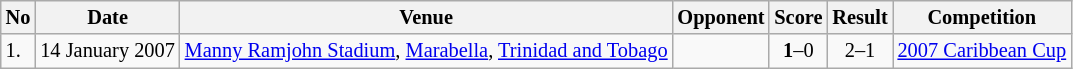<table class="wikitable" style="font-size:85%;">
<tr>
<th>No</th>
<th>Date</th>
<th>Venue</th>
<th>Opponent</th>
<th>Score</th>
<th>Result</th>
<th>Competition</th>
</tr>
<tr>
<td>1.</td>
<td>14 January 2007</td>
<td><a href='#'>Manny Ramjohn Stadium</a>, <a href='#'>Marabella</a>, <a href='#'>Trinidad and Tobago</a></td>
<td></td>
<td align=center><strong>1</strong>–0</td>
<td align=center>2–1</td>
<td><a href='#'>2007 Caribbean Cup</a></td>
</tr>
</table>
